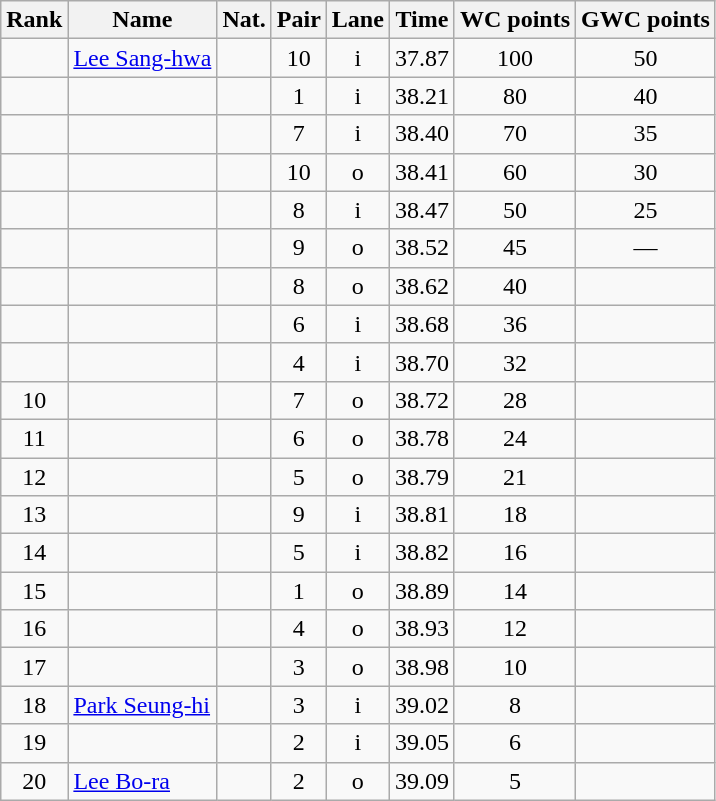<table class="wikitable sortable" style="text-align:center">
<tr>
<th>Rank</th>
<th>Name</th>
<th>Nat.</th>
<th>Pair</th>
<th>Lane</th>
<th>Time</th>
<th>WC points</th>
<th>GWC points</th>
</tr>
<tr>
<td></td>
<td align=left><a href='#'>Lee Sang-hwa</a></td>
<td></td>
<td>10</td>
<td>i</td>
<td>37.87</td>
<td>100</td>
<td>50</td>
</tr>
<tr>
<td></td>
<td align=left></td>
<td></td>
<td>1</td>
<td>i</td>
<td>38.21</td>
<td>80</td>
<td>40</td>
</tr>
<tr>
<td></td>
<td align=left></td>
<td></td>
<td>7</td>
<td>i</td>
<td>38.40</td>
<td>70</td>
<td>35</td>
</tr>
<tr>
<td></td>
<td align=left></td>
<td></td>
<td>10</td>
<td>o</td>
<td>38.41</td>
<td>60</td>
<td>30</td>
</tr>
<tr>
<td></td>
<td align=left></td>
<td></td>
<td>8</td>
<td>i</td>
<td>38.47</td>
<td>50</td>
<td>25</td>
</tr>
<tr>
<td></td>
<td align=left></td>
<td></td>
<td>9</td>
<td>o</td>
<td>38.52</td>
<td>45</td>
<td>—</td>
</tr>
<tr>
<td></td>
<td align=left></td>
<td></td>
<td>8</td>
<td>o</td>
<td>38.62</td>
<td>40</td>
<td></td>
</tr>
<tr>
<td></td>
<td align=left></td>
<td></td>
<td>6</td>
<td>i</td>
<td>38.68</td>
<td>36</td>
<td></td>
</tr>
<tr>
<td></td>
<td align=left></td>
<td></td>
<td>4</td>
<td>i</td>
<td>38.70</td>
<td>32</td>
<td></td>
</tr>
<tr>
<td>10</td>
<td align=left></td>
<td></td>
<td>7</td>
<td>o</td>
<td>38.72</td>
<td>28</td>
<td></td>
</tr>
<tr>
<td>11</td>
<td align=left></td>
<td></td>
<td>6</td>
<td>o</td>
<td>38.78</td>
<td>24</td>
<td></td>
</tr>
<tr>
<td>12</td>
<td align=left></td>
<td></td>
<td>5</td>
<td>o</td>
<td>38.79</td>
<td>21</td>
<td></td>
</tr>
<tr>
<td>13</td>
<td align=left></td>
<td></td>
<td>9</td>
<td>i</td>
<td>38.81</td>
<td>18</td>
<td></td>
</tr>
<tr>
<td>14</td>
<td align=left></td>
<td></td>
<td>5</td>
<td>i</td>
<td>38.82</td>
<td>16</td>
<td></td>
</tr>
<tr>
<td>15</td>
<td align=left></td>
<td></td>
<td>1</td>
<td>o</td>
<td>38.89</td>
<td>14</td>
<td></td>
</tr>
<tr>
<td>16</td>
<td align=left></td>
<td></td>
<td>4</td>
<td>o</td>
<td>38.93</td>
<td>12</td>
<td></td>
</tr>
<tr>
<td>17</td>
<td align=left></td>
<td></td>
<td>3</td>
<td>o</td>
<td>38.98</td>
<td>10</td>
<td></td>
</tr>
<tr>
<td>18</td>
<td align=left><a href='#'>Park Seung-hi</a></td>
<td></td>
<td>3</td>
<td>i</td>
<td>39.02</td>
<td>8</td>
<td></td>
</tr>
<tr>
<td>19</td>
<td align=left></td>
<td></td>
<td>2</td>
<td>i</td>
<td>39.05</td>
<td>6</td>
<td></td>
</tr>
<tr>
<td>20</td>
<td align=left><a href='#'>Lee Bo-ra</a></td>
<td></td>
<td>2</td>
<td>o</td>
<td>39.09</td>
<td>5</td>
<td></td>
</tr>
</table>
